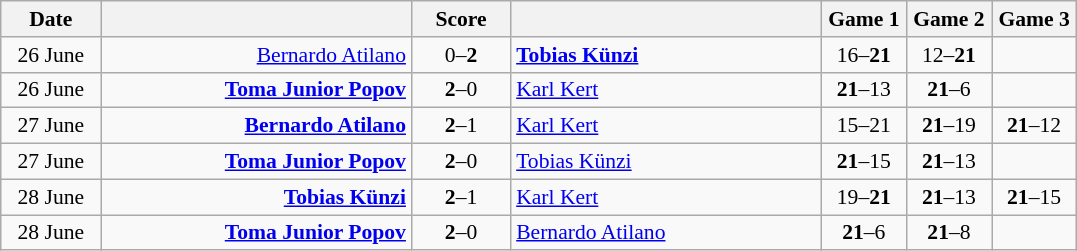<table class="wikitable" style="text-align: center; font-size:90% ">
<tr>
<th width="60">Date</th>
<th align="right" width="200"></th>
<th width="60">Score</th>
<th align="left" width="200"></th>
<th width="50">Game 1</th>
<th width="50">Game 2</th>
<th width="50">Game 3</th>
</tr>
<tr>
<td>26 June</td>
<td align="right"><a href='#'>Bernardo Atilano</a> </td>
<td align="center">0–<strong>2</strong></td>
<td align="left"><strong> <a href='#'>Tobias Künzi</a></strong></td>
<td>16–<strong>21</strong></td>
<td>12–<strong>21</strong></td>
<td></td>
</tr>
<tr>
<td>26 June</td>
<td align="right"><strong><a href='#'>Toma Junior Popov</a> </strong></td>
<td align="center"><strong>2</strong>–0</td>
<td align="left"> <a href='#'>Karl Kert</a></td>
<td><strong>21</strong>–13</td>
<td><strong>21</strong>–6</td>
<td></td>
</tr>
<tr>
<td>27 June</td>
<td align="right"><strong><a href='#'>Bernardo Atilano</a> </strong></td>
<td align="center"><strong>2</strong>–1</td>
<td align="left"> <a href='#'>Karl Kert</a></td>
<td>15–21</td>
<td><strong>21</strong>–19</td>
<td><strong>21</strong>–12</td>
</tr>
<tr>
<td>27 June</td>
<td align="right"><strong><a href='#'>Toma Junior Popov</a> </strong></td>
<td align="center"><strong>2</strong>–0</td>
<td align="left"> <a href='#'>Tobias Künzi</a></td>
<td><strong>21</strong>–15</td>
<td><strong>21</strong>–13</td>
<td></td>
</tr>
<tr>
<td>28 June</td>
<td align="right"><strong><a href='#'>Tobias Künzi</a> </strong></td>
<td align="center"><strong>2</strong>–1</td>
<td align="left"> <a href='#'>Karl Kert</a></td>
<td>19–<strong>21</strong></td>
<td><strong>21</strong>–13</td>
<td><strong>21</strong>–15</td>
</tr>
<tr>
<td>28 June</td>
<td align="right"><strong><a href='#'>Toma Junior Popov</a> </strong></td>
<td align="center"><strong>2</strong>–0</td>
<td align="left"> <a href='#'>Bernardo Atilano</a></td>
<td><strong>21</strong>–6</td>
<td><strong>21</strong>–8</td>
<td></td>
</tr>
</table>
